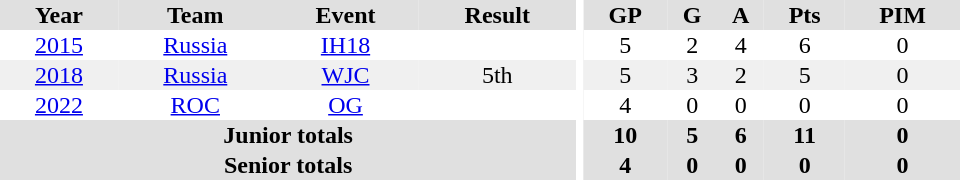<table border="0" cellpadding="1" cellspacing="0" ID="Table3" style="text-align:center; width:40em">
<tr ALIGN="center" bgcolor="#e0e0e0">
<th>Year</th>
<th>Team</th>
<th>Event</th>
<th>Result</th>
<th rowspan="99" bgcolor="#ffffff"></th>
<th>GP</th>
<th>G</th>
<th>A</th>
<th>Pts</th>
<th>PIM</th>
</tr>
<tr>
<td><a href='#'>2015</a></td>
<td><a href='#'>Russia</a></td>
<td><a href='#'>IH18</a></td>
<td></td>
<td>5</td>
<td>2</td>
<td>4</td>
<td>6</td>
<td>0</td>
</tr>
<tr bgcolor="#f0f0f0">
<td><a href='#'>2018</a></td>
<td><a href='#'>Russia</a></td>
<td><a href='#'>WJC</a></td>
<td>5th</td>
<td>5</td>
<td>3</td>
<td>2</td>
<td>5</td>
<td>0</td>
</tr>
<tr>
<td><a href='#'>2022</a></td>
<td><a href='#'>ROC</a></td>
<td><a href='#'>OG</a></td>
<td></td>
<td>4</td>
<td>0</td>
<td>0</td>
<td>0</td>
<td>0</td>
</tr>
<tr bgcolor="#e0e0e0">
<th colspan="4">Junior totals</th>
<th>10</th>
<th>5</th>
<th>6</th>
<th>11</th>
<th>0</th>
</tr>
<tr bgcolor="#e0e0e0">
<th colspan="4">Senior totals</th>
<th>4</th>
<th>0</th>
<th>0</th>
<th>0</th>
<th>0</th>
</tr>
</table>
